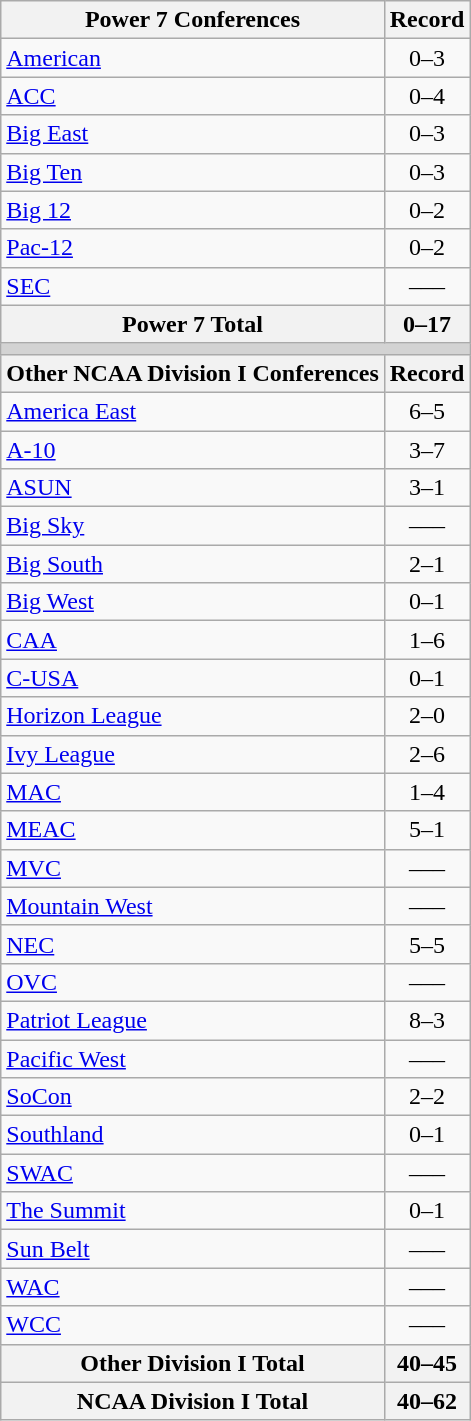<table class="wikitable">
<tr>
<th>Power 7 Conferences</th>
<th>Record</th>
</tr>
<tr>
<td><a href='#'>American</a></td>
<td align=center>0–3</td>
</tr>
<tr>
<td><a href='#'>ACC</a></td>
<td align=center>0–4</td>
</tr>
<tr>
<td><a href='#'>Big East</a></td>
<td align=center>0–3</td>
</tr>
<tr>
<td><a href='#'>Big Ten</a></td>
<td align=center>0–3</td>
</tr>
<tr>
<td><a href='#'>Big 12</a></td>
<td align=center>0–2</td>
</tr>
<tr>
<td><a href='#'>Pac-12</a></td>
<td align=center>0–2</td>
</tr>
<tr>
<td><a href='#'>SEC</a></td>
<td align=center>–––</td>
</tr>
<tr>
<th>Power 7 Total</th>
<th>0–17</th>
</tr>
<tr>
<th colspan="2" style="background:lightgrey;"></th>
</tr>
<tr>
<th>Other NCAA Division I Conferences</th>
<th>Record</th>
</tr>
<tr>
<td><a href='#'>America East</a></td>
<td align=center>6–5</td>
</tr>
<tr>
<td><a href='#'>A-10</a></td>
<td align=center>3–7</td>
</tr>
<tr>
<td><a href='#'>ASUN</a></td>
<td align=center>3–1</td>
</tr>
<tr>
<td><a href='#'>Big Sky</a></td>
<td align=center>–––</td>
</tr>
<tr>
<td><a href='#'>Big South</a></td>
<td align=center>2–1</td>
</tr>
<tr>
<td><a href='#'>Big West</a></td>
<td align=center>0–1</td>
</tr>
<tr>
<td><a href='#'>CAA</a></td>
<td align=center>1–6</td>
</tr>
<tr>
<td><a href='#'>C-USA</a></td>
<td align=center>0–1</td>
</tr>
<tr>
<td><a href='#'>Horizon League</a></td>
<td align=center>2–0</td>
</tr>
<tr>
<td><a href='#'>Ivy League</a></td>
<td align=center>2–6</td>
</tr>
<tr>
<td><a href='#'>MAC</a></td>
<td align=center>1–4</td>
</tr>
<tr>
<td><a href='#'>MEAC</a></td>
<td align=center>5–1</td>
</tr>
<tr>
<td><a href='#'>MVC</a></td>
<td align=center>–––</td>
</tr>
<tr>
<td><a href='#'>Mountain West</a></td>
<td align=center>–––</td>
</tr>
<tr>
<td><a href='#'>NEC</a></td>
<td align=center>5–5</td>
</tr>
<tr>
<td><a href='#'>OVC</a></td>
<td align=center>–––</td>
</tr>
<tr>
<td><a href='#'>Patriot League</a></td>
<td align=center>8–3</td>
</tr>
<tr>
<td><a href='#'>Pacific West</a></td>
<td align=center>–––</td>
</tr>
<tr>
<td><a href='#'>SoCon</a></td>
<td align=center>2–2</td>
</tr>
<tr>
<td><a href='#'>Southland</a></td>
<td align=center>0–1</td>
</tr>
<tr>
<td><a href='#'>SWAC</a></td>
<td align=center>–––</td>
</tr>
<tr>
<td><a href='#'>The Summit</a></td>
<td align=center>0–1</td>
</tr>
<tr>
<td><a href='#'>Sun Belt</a></td>
<td align=center>–––</td>
</tr>
<tr>
<td><a href='#'>WAC</a></td>
<td align=center>–––</td>
</tr>
<tr>
<td><a href='#'>WCC</a></td>
<td align=center>–––</td>
</tr>
<tr>
<th>Other Division I Total</th>
<th>40–45</th>
</tr>
<tr>
<th>NCAA Division I Total</th>
<th>40–62</th>
</tr>
</table>
